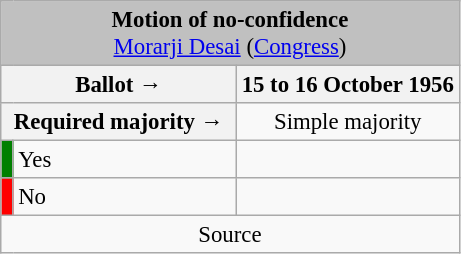<table class="wikitable" style="text-align:center; font-size:95%;">
<tr>
<td colspan="3" align="center" bgcolor="#C0C0C0"><strong>Motion of no-confidence</strong><br><a href='#'>Morarji Desai</a> (<a href='#'>Congress</a>)</td>
</tr>
<tr>
<th colspan="2" style="width:150px;">Ballot →</th>
<th>15 to 16 October 1956</th>
</tr>
<tr>
<th colspan="2">Required majority →</th>
<td>Simple majority </td>
</tr>
<tr>
<th style="width:1px; background:green;"></th>
<td style="text-align:left;">Yes</td>
<td></td>
</tr>
<tr>
<th style="background:red;"></th>
<td style="text-align:left;">No</td>
<td></td>
</tr>
<tr>
<td style="text-align:centre;" colspan="3">Source</td>
</tr>
</table>
